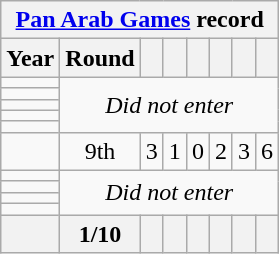<table class="wikitable" style="text-align: center;font-size:100%">
<tr>
<th colspan=8><a href='#'>Pan Arab Games</a> record</th>
</tr>
<tr>
<th>Year</th>
<th>Round</th>
<th></th>
<th></th>
<th></th>
<th></th>
<th></th>
<th></th>
</tr>
<tr>
<td></td>
<td rowspan=5 colspan=7><em>Did not enter</em></td>
</tr>
<tr>
<td></td>
</tr>
<tr>
<td></td>
</tr>
<tr>
<td></td>
</tr>
<tr>
<td></td>
</tr>
<tr>
<td></td>
<td>9th</td>
<td>3</td>
<td>1</td>
<td>0</td>
<td>2</td>
<td>3</td>
<td>6</td>
</tr>
<tr>
<td></td>
<td rowspan=4 colspan=7><em>Did not enter</em></td>
</tr>
<tr>
<td></td>
</tr>
<tr>
<td></td>
</tr>
<tr>
<td></td>
</tr>
<tr>
<th></th>
<th><strong>1/10</strong></th>
<th></th>
<th></th>
<th></th>
<th></th>
<th></th>
<th></th>
</tr>
</table>
